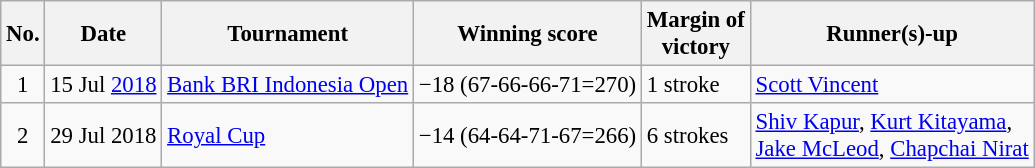<table class="wikitable" style="font-size:95%;">
<tr>
<th>No.</th>
<th>Date</th>
<th>Tournament</th>
<th>Winning score</th>
<th>Margin of<br>victory</th>
<th>Runner(s)-up</th>
</tr>
<tr>
<td align=center>1</td>
<td align=right>15 Jul <a href='#'>2018</a></td>
<td><a href='#'>Bank BRI Indonesia Open</a></td>
<td>−18 (67-66-66-71=270)</td>
<td>1 stroke</td>
<td> <a href='#'>Scott Vincent</a></td>
</tr>
<tr>
<td align=center>2</td>
<td align=right>29 Jul 2018</td>
<td><a href='#'>Royal Cup</a></td>
<td>−14 (64-64-71-67=266)</td>
<td>6 strokes</td>
<td> <a href='#'>Shiv Kapur</a>,  <a href='#'>Kurt Kitayama</a>,<br> <a href='#'>Jake McLeod</a>,  <a href='#'>Chapchai Nirat</a></td>
</tr>
</table>
